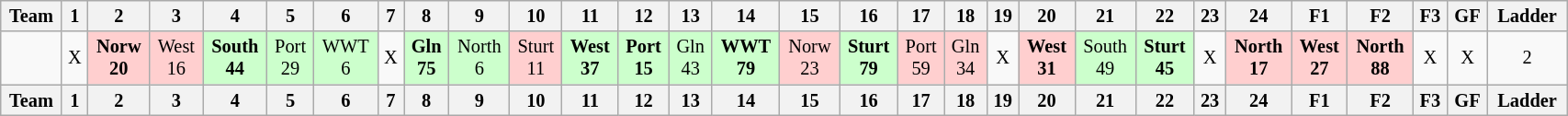<table class="wikitable sortable" style="font-size:85%; text-align:center; width:90%">
<tr valign="top">
<th valign="middle">Team</th>
<th>1</th>
<th>2</th>
<th>3</th>
<th>4</th>
<th>5</th>
<th>6</th>
<th>7</th>
<th>8</th>
<th>9</th>
<th>10</th>
<th>11</th>
<th>12</th>
<th>13</th>
<th>14</th>
<th>15</th>
<th>16</th>
<th>17</th>
<th>18</th>
<th>19</th>
<th>20</th>
<th>21</th>
<th>22</th>
<th>23</th>
<th>24</th>
<th>F1</th>
<th>F2</th>
<th>F3</th>
<th>GF</th>
<th valign="middle">Ladder</th>
</tr>
<tr>
<td align="left"></td>
<td>X</td>
<td style="background:#FFCFCF;"><strong>Norw</strong><br><strong>20</strong></td>
<td style="background:#FFCFCF;">West<br>16</td>
<td style="background:#cfc;"><strong>South</strong><br><strong>44</strong></td>
<td style="background:#cfc;">Port<br>29</td>
<td style="background:#cfc;">WWT<br>6</td>
<td>X</td>
<td style="background:#cfc;"><strong>Gln</strong><br><strong>75</strong></td>
<td style="background:#cfc;">North<br>6</td>
<td style="background:#FFCFCF;">Sturt<br>11</td>
<td style="background:#cfc;"><strong>West</strong><br><strong>37</strong></td>
<td style="background:#cfc;"><strong>Port</strong><br><strong>15</strong></td>
<td style="background:#cfc;">Gln<br>43</td>
<td style="background:#cfc;"><strong>WWT</strong><br><strong>79</strong></td>
<td style="background:#FFCFCF;">Norw<br>23</td>
<td style="background:#cfc;"><strong>Sturt</strong><br><strong>79</strong></td>
<td style="background:#FFCFCF;">Port<br>59</td>
<td style="background:#FFCFCF;">Gln<br>34</td>
<td>X</td>
<td style="background:#FFCFCF;"><strong>West</strong><br><strong>31</strong></td>
<td style="background:#cfc;">South<br>49</td>
<td style="background:#cfc;"><strong>Sturt</strong><br><strong>45</strong></td>
<td>X</td>
<td style="background:#FFCFCF;"><strong>North</strong><br><strong>17</strong></td>
<td style="background:#FFCFCF;"><strong>West</strong><br><strong>27</strong></td>
<td style="background:#FFCFCF;"><strong>North</strong><br><strong>88</strong></td>
<td>X</td>
<td>X</td>
<td>2</td>
</tr>
<tr valign="top">
<th valign="middle">Team</th>
<th>1</th>
<th>2</th>
<th>3</th>
<th>4</th>
<th>5</th>
<th>6</th>
<th>7</th>
<th>8</th>
<th>9</th>
<th>10</th>
<th>11</th>
<th>12</th>
<th>13</th>
<th>14</th>
<th>15</th>
<th>16</th>
<th>17</th>
<th>18</th>
<th>19</th>
<th>20</th>
<th>21</th>
<th>22</th>
<th>23</th>
<th>24</th>
<th>F1</th>
<th>F2</th>
<th>F3</th>
<th>GF</th>
<th valign="middle">Ladder</th>
</tr>
</table>
